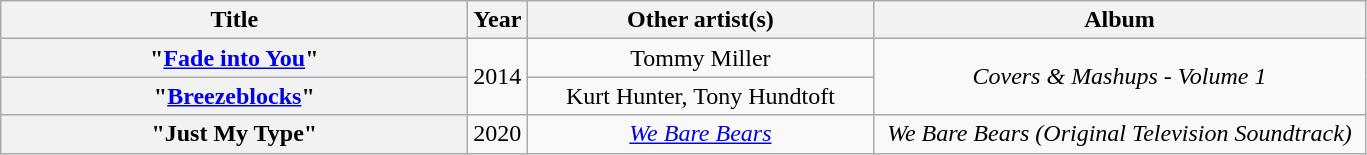<table class="wikitable plainrowheaders" style="text-align:center">
<tr>
<th scope="col" style="width:19em;">Title</th>
<th scope="col">Year</th>
<th scope="col" style="width:14em;">Other artist(s)</th>
<th scope="col" style="width:20em;">Album</th>
</tr>
<tr>
<th scope="row">"<a href='#'>Fade into You</a>"</th>
<td rowspan="2">2014</td>
<td>Tommy Miller</td>
<td rowspan="2"><em>Covers & Mashups - Volume 1</em></td>
</tr>
<tr>
<th scope="row">"<a href='#'>Breezeblocks</a>"</th>
<td>Kurt Hunter, Tony Hundtoft</td>
</tr>
<tr>
<th scope="row">"Just My Type"</th>
<td>2020</td>
<td><em><a href='#'>We Bare Bears</a></em></td>
<td><em>We Bare Bears (Original Television Soundtrack)</em></td>
</tr>
</table>
